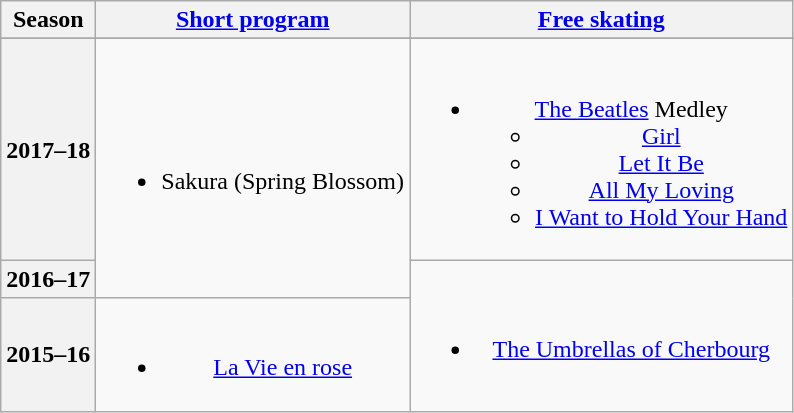<table class=wikitable style=text-align:center>
<tr>
<th>Season</th>
<th><a href='#'>Short program</a></th>
<th><a href='#'>Free skating</a></th>
</tr>
<tr>
</tr>
<tr>
<th>2017–18 <br> </th>
<td rowspan=2><br><ul><li>Sakura (Spring Blossom) <br></li></ul></td>
<td><br><ul><li><a href='#'>The Beatles</a> Medley<ul><li><a href='#'>Girl</a></li><li><a href='#'>Let It Be</a></li><li><a href='#'>All My Loving</a></li><li><a href='#'>I Want to Hold Your Hand</a></li></ul></li></ul></td>
</tr>
<tr>
<th>2016–17 <br> </th>
<td rowspan=2><br><ul><li><a href='#'>The Umbrellas of Cherbourg</a> <br></li></ul></td>
</tr>
<tr>
<th>2015–16 <br> </th>
<td><br><ul><li><a href='#'>La Vie en rose</a> <br></li></ul></td>
</tr>
</table>
